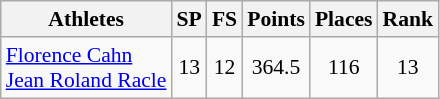<table class="wikitable" border="1" style="font-size:90%">
<tr>
<th>Athletes</th>
<th>SP</th>
<th>FS</th>
<th>Points</th>
<th>Places</th>
<th>Rank</th>
</tr>
<tr align=center>
<td align=left><a href='#'>Florence Cahn</a><br><a href='#'>Jean Roland Racle</a></td>
<td>13</td>
<td>12</td>
<td>364.5</td>
<td>116</td>
<td>13</td>
</tr>
</table>
